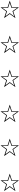<table style="width: 80%; border: none; text-align: left;">
<tr>
<td>☆ </td>
</tr>
<tr>
<td>☆ </td>
</tr>
<tr>
<td>☆ </td>
</tr>
<tr>
<td>☆ </td>
</tr>
<tr>
<td>☆ </td>
</tr>
<tr>
<td>☆ </td>
</tr>
</table>
